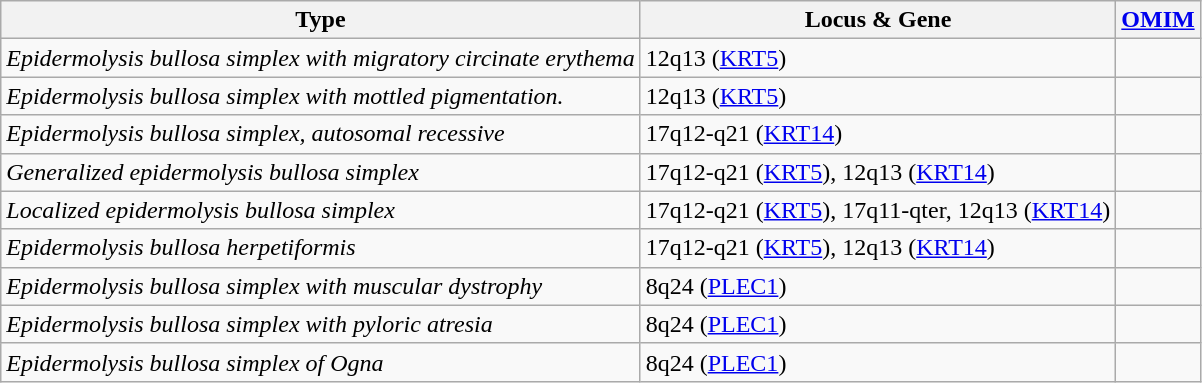<table class="wikitable">
<tr>
<th>Type</th>
<th>Locus & Gene</th>
<th><a href='#'>OMIM</a></th>
</tr>
<tr>
<td><em>Epidermolysis bullosa simplex with migratory circinate erythema</em></td>
<td>12q13 (<a href='#'>KRT5</a>)</td>
<td></td>
</tr>
<tr>
<td><em>Epidermolysis bullosa simplex with mottled pigmentation.</em><br></td>
<td>12q13 (<a href='#'>KRT5</a>)</td>
<td></td>
</tr>
<tr>
<td><em>Epidermolysis bullosa simplex, autosomal recessive</em></td>
<td>17q12-q21 (<a href='#'>KRT14</a>)</td>
<td></td>
</tr>
<tr>
<td><em>Generalized epidermolysis bullosa simplex</em><br></td>
<td>17q12-q21 (<a href='#'>KRT5</a>), 12q13 (<a href='#'>KRT14</a>)</td>
<td></td>
</tr>
<tr>
<td><em>Localized epidermolysis bullosa simplex</em><br></td>
<td>17q12-q21 (<a href='#'>KRT5</a>), 17q11-qter, 12q13 (<a href='#'>KRT14</a>)</td>
<td></td>
</tr>
<tr>
<td><em>Epidermolysis bullosa herpetiformis</em><br></td>
<td>17q12-q21 (<a href='#'>KRT5</a>), 12q13 (<a href='#'>KRT14</a>)</td>
<td></td>
</tr>
<tr>
<td><em>Epidermolysis bullosa simplex with muscular dystrophy</em><br></td>
<td>8q24 (<a href='#'>PLEC1</a>)</td>
<td></td>
</tr>
<tr>
<td><em>Epidermolysis bullosa simplex with pyloric atresia</em></td>
<td>8q24 (<a href='#'>PLEC1</a>)</td>
<td></td>
</tr>
<tr>
<td><em>Epidermolysis bullosa simplex of Ogna</em><br></td>
<td>8q24 (<a href='#'>PLEC1</a>)</td>
<td></td>
</tr>
</table>
